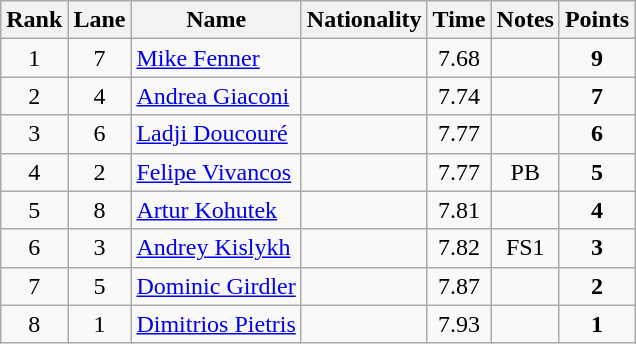<table class="wikitable sortable" style="text-align:center">
<tr>
<th>Rank</th>
<th>Lane</th>
<th>Name</th>
<th>Nationality</th>
<th>Time</th>
<th>Notes</th>
<th>Points</th>
</tr>
<tr>
<td>1</td>
<td>7</td>
<td align=left><a href='#'>Mike Fenner</a></td>
<td align=left></td>
<td>7.68</td>
<td></td>
<td><strong>9</strong></td>
</tr>
<tr>
<td>2</td>
<td>4</td>
<td align=left><a href='#'>Andrea Giaconi</a></td>
<td align=left></td>
<td>7.74</td>
<td></td>
<td><strong>7</strong></td>
</tr>
<tr>
<td>3</td>
<td>6</td>
<td align=left><a href='#'>Ladji Doucouré</a></td>
<td align=left></td>
<td>7.77</td>
<td></td>
<td><strong>6</strong></td>
</tr>
<tr>
<td>4</td>
<td>2</td>
<td align=left><a href='#'>Felipe Vivancos</a></td>
<td align=left></td>
<td>7.77</td>
<td>PB</td>
<td><strong>5</strong></td>
</tr>
<tr>
<td>5</td>
<td>8</td>
<td align=left><a href='#'>Artur Kohutek</a></td>
<td align=left></td>
<td>7.81</td>
<td></td>
<td><strong>4</strong></td>
</tr>
<tr>
<td>6</td>
<td>3</td>
<td align=left><a href='#'>Andrey Kislykh</a></td>
<td align=left></td>
<td>7.82</td>
<td>FS1</td>
<td><strong>3</strong></td>
</tr>
<tr>
<td>7</td>
<td>5</td>
<td align=left><a href='#'>Dominic Girdler</a></td>
<td align=left></td>
<td>7.87</td>
<td></td>
<td><strong>2</strong></td>
</tr>
<tr>
<td>8</td>
<td>1</td>
<td align=left><a href='#'>Dimitrios Pietris</a></td>
<td align=left></td>
<td>7.93</td>
<td></td>
<td><strong>1</strong></td>
</tr>
</table>
